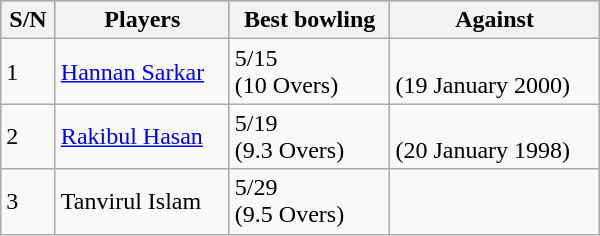<table class="wikitable"  style="width: 400px;">
<tr bgcolor=#bdb76b>
<th>S/N</th>
<th>Players</th>
<th>Best bowling</th>
<th>Against</th>
</tr>
<tr>
<td>1</td>
<td><a href='#'>Hannan Sarkar</a></td>
<td>5/15<br>(10 Overs)</td>
<td><br>(19 January 2000)</td>
</tr>
<tr>
<td>2</td>
<td><a href='#'>Rakibul Hasan</a></td>
<td>5/19<br>(9.3 Overs)</td>
<td><br>(20 January 1998)</td>
</tr>
<tr>
<td>3</td>
<td>Tanvirul Islam</td>
<td>5/29<br>(9.5 Overs)</td>
<td></td>
</tr>
</table>
